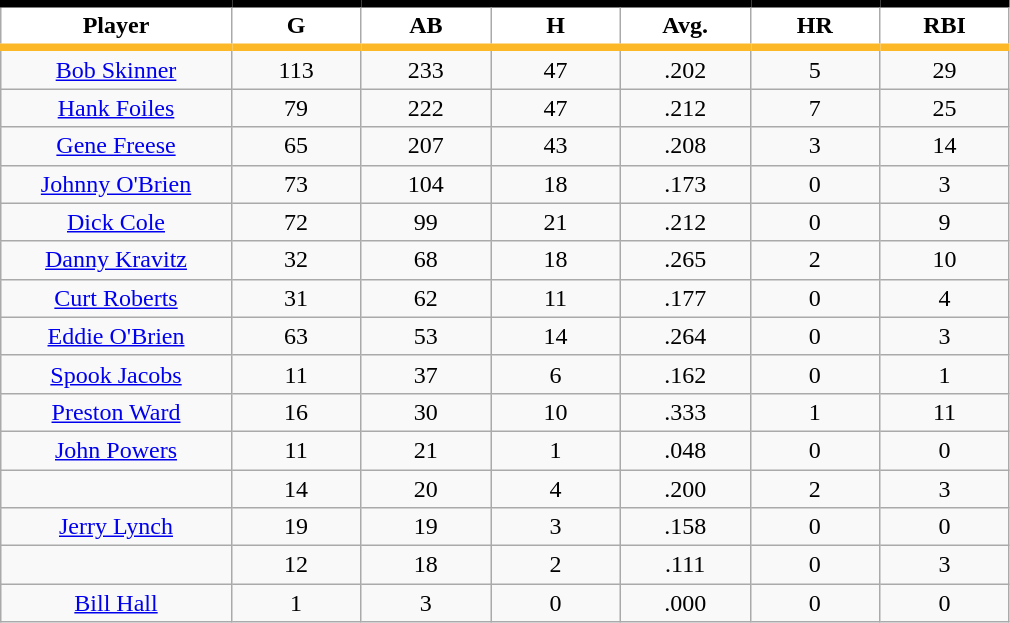<table class="wikitable sortable">
<tr>
<th style="background:#FFFFFF; border-top:#000000 5px solid; border-bottom:#FDB827 5px solid;" width="16%">Player</th>
<th style="background:#FFFFFF; border-top:#000000 5px solid; border-bottom:#FDB827 5px solid;" width="9%">G</th>
<th style="background:#FFFFFF; border-top:#000000 5px solid; border-bottom:#FDB827 5px solid;" width="9%">AB</th>
<th style="background:#FFFFFF; border-top:#000000 5px solid; border-bottom:#FDB827 5px solid;" width="9%">H</th>
<th style="background:#FFFFFF; border-top:#000000 5px solid; border-bottom:#FDB827 5px solid;" width="9%">Avg.</th>
<th style="background:#FFFFFF; border-top:#000000 5px solid; border-bottom:#FDB827 5px solid;" width="9%">HR</th>
<th style="background:#FFFFFF; border-top:#000000 5px solid; border-bottom:#FDB827 5px solid;" width="9%">RBI</th>
</tr>
<tr align="center">
<td><a href='#'>Bob Skinner</a></td>
<td>113</td>
<td>233</td>
<td>47</td>
<td>.202</td>
<td>5</td>
<td>29</td>
</tr>
<tr align="center">
<td><a href='#'>Hank Foiles</a></td>
<td>79</td>
<td>222</td>
<td>47</td>
<td>.212</td>
<td>7</td>
<td>25</td>
</tr>
<tr align="center">
<td><a href='#'>Gene Freese</a></td>
<td>65</td>
<td>207</td>
<td>43</td>
<td>.208</td>
<td>3</td>
<td>14</td>
</tr>
<tr align="center">
<td><a href='#'>Johnny O'Brien</a></td>
<td>73</td>
<td>104</td>
<td>18</td>
<td>.173</td>
<td>0</td>
<td>3</td>
</tr>
<tr align="center">
<td><a href='#'>Dick Cole</a></td>
<td>72</td>
<td>99</td>
<td>21</td>
<td>.212</td>
<td>0</td>
<td>9</td>
</tr>
<tr align="center">
<td><a href='#'>Danny Kravitz</a></td>
<td>32</td>
<td>68</td>
<td>18</td>
<td>.265</td>
<td>2</td>
<td>10</td>
</tr>
<tr align="center">
<td><a href='#'>Curt Roberts</a></td>
<td>31</td>
<td>62</td>
<td>11</td>
<td>.177</td>
<td>0</td>
<td>4</td>
</tr>
<tr align="center">
<td><a href='#'>Eddie O'Brien</a></td>
<td>63</td>
<td>53</td>
<td>14</td>
<td>.264</td>
<td>0</td>
<td>3</td>
</tr>
<tr align="center">
<td><a href='#'>Spook Jacobs</a></td>
<td>11</td>
<td>37</td>
<td>6</td>
<td>.162</td>
<td>0</td>
<td>1</td>
</tr>
<tr align="center">
<td><a href='#'>Preston Ward</a></td>
<td>16</td>
<td>30</td>
<td>10</td>
<td>.333</td>
<td>1</td>
<td>11</td>
</tr>
<tr align="center">
<td><a href='#'>John Powers</a></td>
<td>11</td>
<td>21</td>
<td>1</td>
<td>.048</td>
<td>0</td>
<td>0</td>
</tr>
<tr align="center">
<td></td>
<td>14</td>
<td>20</td>
<td>4</td>
<td>.200</td>
<td>2</td>
<td>3</td>
</tr>
<tr align="center">
<td><a href='#'>Jerry Lynch</a></td>
<td>19</td>
<td>19</td>
<td>3</td>
<td>.158</td>
<td>0</td>
<td>0</td>
</tr>
<tr align="center">
<td></td>
<td>12</td>
<td>18</td>
<td>2</td>
<td>.111</td>
<td>0</td>
<td>3</td>
</tr>
<tr align="center">
<td><a href='#'>Bill Hall</a></td>
<td>1</td>
<td>3</td>
<td>0</td>
<td>.000</td>
<td>0</td>
<td>0</td>
</tr>
</table>
